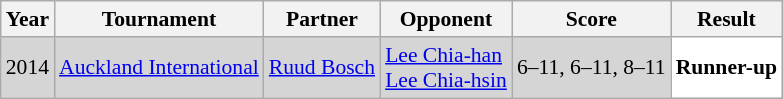<table class="sortable wikitable" style="font-size: 90%;">
<tr>
<th>Year</th>
<th>Tournament</th>
<th>Partner</th>
<th>Opponent</th>
<th>Score</th>
<th>Result</th>
</tr>
<tr style="background:#D5D5D5">
<td align="center">2014</td>
<td align="left"><a href='#'>Auckland International</a></td>
<td align="left"> <a href='#'>Ruud Bosch</a></td>
<td align="left"> <a href='#'>Lee Chia-han</a> <br>  <a href='#'>Lee Chia-hsin</a></td>
<td align="left">6–11, 6–11, 8–11</td>
<td style="text-align:left; background:white"> <strong>Runner-up</strong></td>
</tr>
</table>
